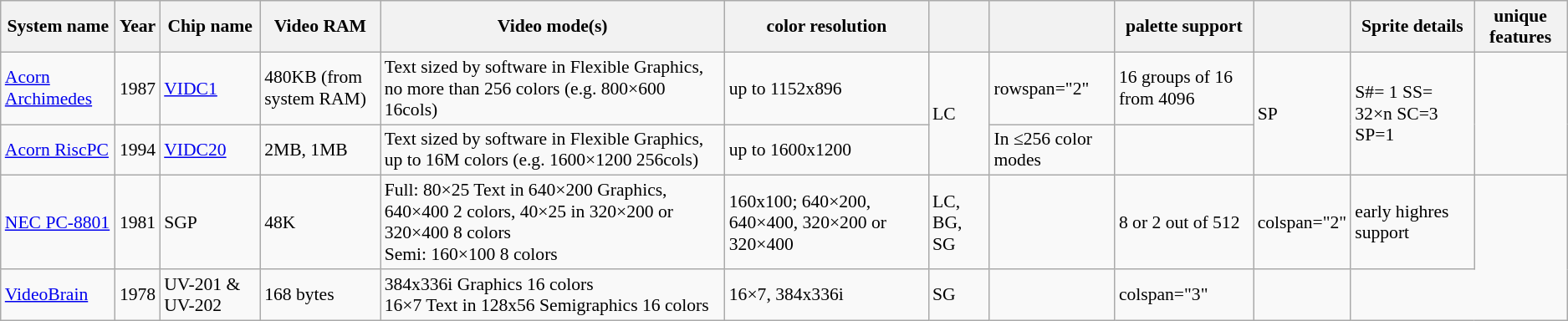<table class="wikitable" style="font-size: 90%;">
<tr>
<th>System name</th>
<th>Year</th>
<th>Chip name</th>
<th>Video RAM</th>
<th>Video mode(s)</th>
<th>color resolution</th>
<th></th>
<th></th>
<th>palette support</th>
<th></th>
<th>Sprite details</th>
<th>unique features</th>
</tr>
<tr>
<td><a href='#'>Acorn Archimedes</a></td>
<td>1987</td>
<td><a href='#'>VIDC1</a></td>
<td>480KB (from system RAM)</td>
<td>Text sized by software in Flexible Graphics, no more than 256 colors (e.g. 800×600 16cols)</td>
<td>up to 1152x896</td>
<td rowspan="2">LC</td>
<td>rowspan="2" </td>
<td>16 groups of 16 from 4096</td>
<td rowspan="2">SP</td>
<td rowspan="2">S#= 1 SS= 32×n SC=3 SP=1</td>
<td rowspan="2"></td>
</tr>
<tr>
<td><a href='#'>Acorn RiscPC</a></td>
<td>1994</td>
<td><a href='#'>VIDC20</a></td>
<td>2MB, 1MB</td>
<td>Text sized by software in Flexible Graphics, up to 16M colors (e.g. 1600×1200 256cols)</td>
<td>up to 1600x1200</td>
<td>In ≤256 color modes</td>
</tr>
<tr>
<td><a href='#'>NEC PC-8801</a></td>
<td>1981</td>
<td>SGP</td>
<td>48K</td>
<td>Full: 80×25 Text in 640×200 Graphics, 640×400 2 colors, 40×25 in 320×200 or 320×400 8 colors<br>Semi: 160×100 8 colors</td>
<td>160x100; 640×200, 640×400, 320×200 or 320×400</td>
<td>LC, BG, SG</td>
<td></td>
<td>8 or 2 out of 512</td>
<td>colspan="2" </td>
<td>early highres support</td>
</tr>
<tr>
<td><a href='#'>VideoBrain</a></td>
<td>1978</td>
<td>UV-201 & UV-202</td>
<td>168 bytes</td>
<td>384x336i  Graphics 16 colors<br>16×7 Text in 128x56 Semigraphics 16 colors</td>
<td>16×7, 384x336i</td>
<td>SG</td>
<td></td>
<td>colspan="3" </td>
<td></td>
</tr>
</table>
